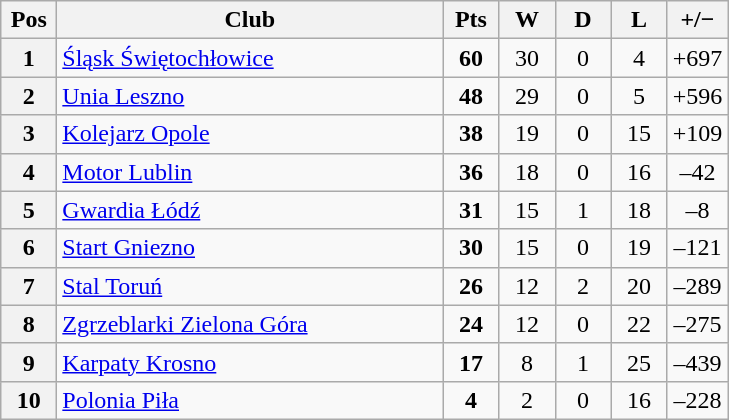<table class="wikitable">
<tr>
<th width=30>Pos</th>
<th width=250>Club</th>
<th width=30>Pts</th>
<th width=30>W</th>
<th width=30>D</th>
<th width=30>L</th>
<th width=30>+/−</th>
</tr>
<tr align=center>
<th>1</th>
<td align=left><a href='#'>Śląsk Świętochłowice</a></td>
<td><strong>60</strong></td>
<td>30</td>
<td>0</td>
<td>4</td>
<td>+697</td>
</tr>
<tr align=center>
<th>2</th>
<td align=left><a href='#'>Unia Leszno</a></td>
<td><strong>48</strong></td>
<td>29</td>
<td>0</td>
<td>5</td>
<td>+596</td>
</tr>
<tr align=center>
<th>3</th>
<td align=left><a href='#'>Kolejarz Opole</a></td>
<td><strong>38</strong></td>
<td>19</td>
<td>0</td>
<td>15</td>
<td>+109</td>
</tr>
<tr align=center>
<th>4</th>
<td align=left><a href='#'>Motor Lublin</a></td>
<td><strong>36</strong></td>
<td>18</td>
<td>0</td>
<td>16</td>
<td>–42</td>
</tr>
<tr align=center>
<th>5</th>
<td align=left><a href='#'>Gwardia Łódź</a></td>
<td><strong>31</strong></td>
<td>15</td>
<td>1</td>
<td>18</td>
<td>–8</td>
</tr>
<tr align=center>
<th>6</th>
<td align=left><a href='#'>Start Gniezno</a></td>
<td><strong>30</strong></td>
<td>15</td>
<td>0</td>
<td>19</td>
<td>–121</td>
</tr>
<tr align=center>
<th>7</th>
<td align=left><a href='#'>Stal Toruń</a></td>
<td><strong>26</strong></td>
<td>12</td>
<td>2</td>
<td>20</td>
<td>–289</td>
</tr>
<tr align=center>
<th>8</th>
<td align=left><a href='#'>Zgrzeblarki Zielona Góra</a></td>
<td><strong>24</strong></td>
<td>12</td>
<td>0</td>
<td>22</td>
<td>–275</td>
</tr>
<tr align=center>
<th>9</th>
<td align=left><a href='#'>Karpaty Krosno</a></td>
<td><strong>17</strong></td>
<td>8</td>
<td>1</td>
<td>25</td>
<td>–439</td>
</tr>
<tr align=center>
<th>10</th>
<td align=left><a href='#'>Polonia Piła</a></td>
<td><strong>4</strong></td>
<td>2</td>
<td>0</td>
<td>16</td>
<td>–228</td>
</tr>
</table>
